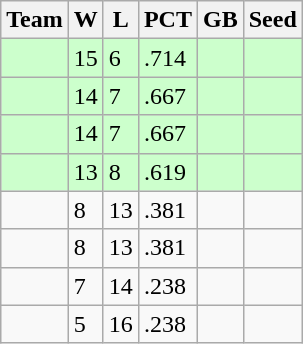<table class=wikitable>
<tr>
<th>Team</th>
<th>W</th>
<th>L</th>
<th>PCT</th>
<th>GB</th>
<th>Seed</th>
</tr>
<tr bgcolor=#ccffcc>
<td></td>
<td>15</td>
<td>6</td>
<td>.714</td>
<td></td>
<td></td>
</tr>
<tr bgcolor=#ccffcc>
<td></td>
<td>14</td>
<td>7</td>
<td>.667</td>
<td></td>
<td></td>
</tr>
<tr bgcolor=#ccffcc>
<td></td>
<td>14</td>
<td>7</td>
<td>.667</td>
<td></td>
<td></td>
</tr>
<tr bgcolor=#ccffcc>
<td></td>
<td>13</td>
<td>8</td>
<td>.619</td>
<td></td>
<td></td>
</tr>
<tr>
<td></td>
<td>8</td>
<td>13</td>
<td>.381</td>
<td></td>
<td></td>
</tr>
<tr>
<td></td>
<td>8</td>
<td>13</td>
<td>.381</td>
<td></td>
<td></td>
</tr>
<tr>
<td></td>
<td>7</td>
<td>14</td>
<td>.238</td>
<td></td>
<td></td>
</tr>
<tr>
<td></td>
<td>5</td>
<td>16</td>
<td>.238</td>
<td></td>
<td></td>
</tr>
</table>
